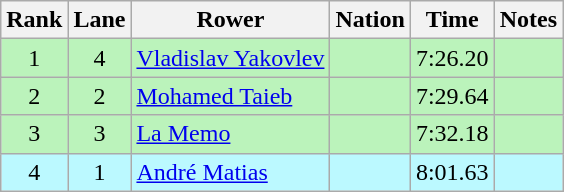<table class="wikitable sortable" style="text-align:center">
<tr>
<th>Rank</th>
<th>Lane</th>
<th>Rower</th>
<th>Nation</th>
<th>Time</th>
<th>Notes</th>
</tr>
<tr bgcolor="bbf3bb">
<td>1</td>
<td>4</td>
<td align=left><a href='#'>Vladislav Yakovlev</a></td>
<td align=left></td>
<td>7:26.20</td>
<td></td>
</tr>
<tr bgcolor="bbf3bb">
<td>2</td>
<td>2</td>
<td align=left><a href='#'>Mohamed Taieb</a></td>
<td align=left></td>
<td>7:29.64</td>
<td></td>
</tr>
<tr bgcolor="bbf3bb">
<td>3</td>
<td>3</td>
<td align=left><a href='#'>La Memo</a></td>
<td align=left></td>
<td>7:32.18</td>
<td></td>
</tr>
<tr bgcolor="bbf9ff">
<td>4</td>
<td>1</td>
<td align=left><a href='#'>André Matias</a></td>
<td align=left></td>
<td>8:01.63</td>
<td></td>
</tr>
</table>
